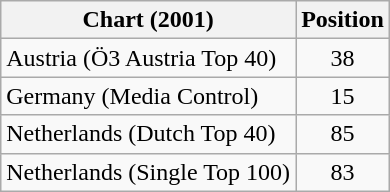<table class="wikitable sortable">
<tr>
<th>Chart (2001)</th>
<th>Position</th>
</tr>
<tr>
<td>Austria (Ö3 Austria Top 40)</td>
<td align="center">38</td>
</tr>
<tr>
<td>Germany (Media Control)</td>
<td align="center">15</td>
</tr>
<tr>
<td>Netherlands (Dutch Top 40)</td>
<td align="center">85</td>
</tr>
<tr>
<td>Netherlands (Single Top 100)</td>
<td align="center">83</td>
</tr>
</table>
